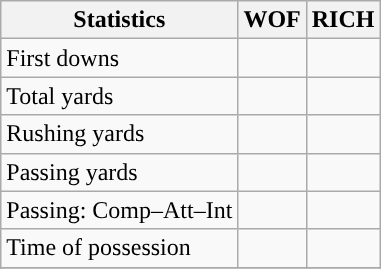<table class="wikitable" style="float: left;">
<tr>
<th>Statistics</th>
<th>WOF</th>
<th>RICH</th>
</tr>
<tr>
<td>First downs</td>
<td></td>
<td></td>
</tr>
<tr>
<td>Total yards</td>
<td></td>
<td></td>
</tr>
<tr>
<td>Rushing yards</td>
<td></td>
<td></td>
</tr>
<tr>
<td>Passing yards</td>
<td></td>
<td></td>
</tr>
<tr>
<td>Passing: Comp–Att–Int</td>
<td></td>
<td></td>
</tr>
<tr>
<td>Time of possession</td>
<td></td>
<td></td>
</tr>
<tr>
</tr>
</table>
